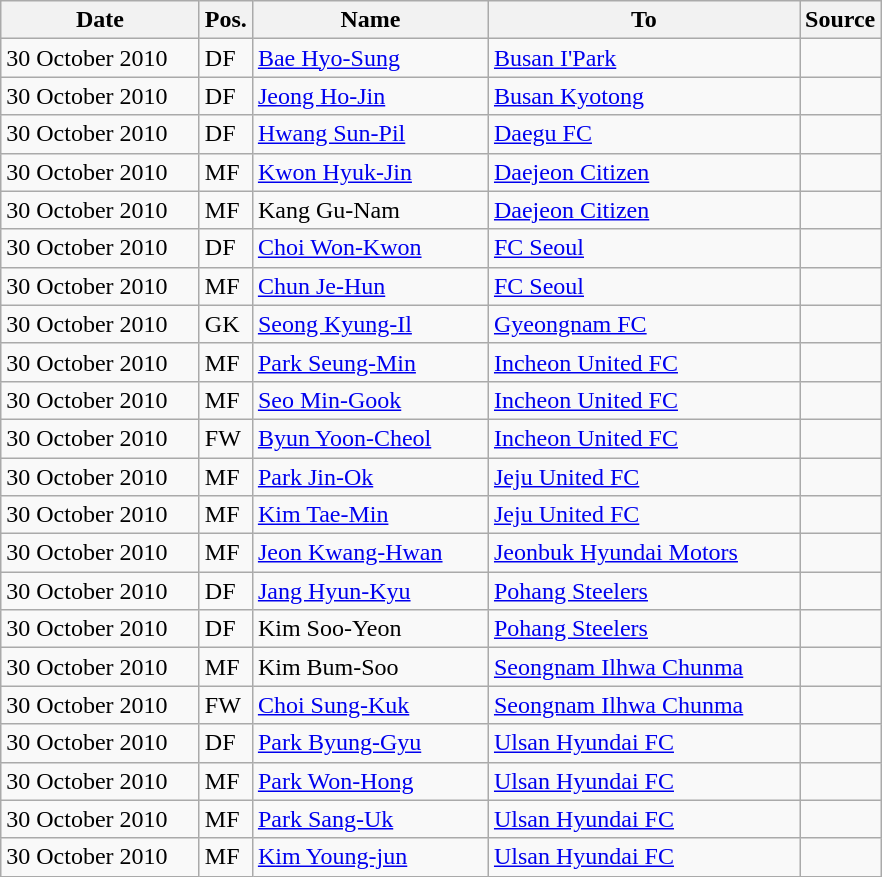<table class="wikitable">
<tr>
<th width="125">Date</th>
<th>Pos.</th>
<th width="150">Name</th>
<th width="200">To</th>
<th>Source</th>
</tr>
<tr>
<td>30 October 2010</td>
<td>DF</td>
<td> <a href='#'>Bae Hyo-Sung</a></td>
<td> <a href='#'>Busan I'Park</a></td>
<td></td>
</tr>
<tr>
<td>30 October 2010</td>
<td>DF</td>
<td> <a href='#'>Jeong Ho-Jin</a></td>
<td> <a href='#'>Busan Kyotong</a></td>
<td></td>
</tr>
<tr>
<td>30 October 2010</td>
<td>DF</td>
<td> <a href='#'>Hwang Sun-Pil</a></td>
<td> <a href='#'>Daegu FC</a></td>
<td></td>
</tr>
<tr>
<td>30 October 2010</td>
<td>MF</td>
<td> <a href='#'>Kwon Hyuk-Jin</a></td>
<td> <a href='#'>Daejeon Citizen</a></td>
<td></td>
</tr>
<tr>
<td>30 October 2010</td>
<td>MF</td>
<td> Kang Gu-Nam</td>
<td> <a href='#'>Daejeon Citizen</a></td>
<td></td>
</tr>
<tr>
<td>30 October 2010</td>
<td>DF</td>
<td> <a href='#'>Choi Won-Kwon</a></td>
<td> <a href='#'>FC Seoul</a></td>
<td></td>
</tr>
<tr>
<td>30 October 2010</td>
<td>MF</td>
<td> <a href='#'>Chun Je-Hun</a></td>
<td> <a href='#'>FC Seoul</a></td>
<td></td>
</tr>
<tr>
<td>30 October 2010</td>
<td>GK</td>
<td> <a href='#'>Seong Kyung-Il</a></td>
<td> <a href='#'>Gyeongnam FC</a></td>
<td></td>
</tr>
<tr>
<td>30 October 2010</td>
<td>MF</td>
<td> <a href='#'>Park Seung-Min</a></td>
<td> <a href='#'>Incheon United FC</a></td>
<td></td>
</tr>
<tr>
<td>30 October 2010</td>
<td>MF</td>
<td> <a href='#'>Seo Min-Gook</a></td>
<td> <a href='#'>Incheon United FC</a></td>
<td></td>
</tr>
<tr>
<td>30 October 2010</td>
<td>FW</td>
<td> <a href='#'>Byun Yoon-Cheol</a></td>
<td> <a href='#'>Incheon United FC</a></td>
<td></td>
</tr>
<tr>
<td>30 October 2010</td>
<td>MF</td>
<td> <a href='#'>Park Jin-Ok</a></td>
<td> <a href='#'>Jeju United FC</a></td>
<td></td>
</tr>
<tr>
<td>30 October 2010</td>
<td>MF</td>
<td> <a href='#'>Kim Tae-Min</a></td>
<td> <a href='#'>Jeju United FC</a></td>
<td></td>
</tr>
<tr>
<td>30 October 2010</td>
<td>MF</td>
<td> <a href='#'>Jeon Kwang-Hwan</a></td>
<td> <a href='#'>Jeonbuk Hyundai Motors</a></td>
<td></td>
</tr>
<tr>
<td>30 October 2010</td>
<td>DF</td>
<td> <a href='#'>Jang Hyun-Kyu</a></td>
<td> <a href='#'>Pohang Steelers</a></td>
<td></td>
</tr>
<tr>
<td>30 October 2010</td>
<td>DF</td>
<td> Kim Soo-Yeon</td>
<td> <a href='#'>Pohang Steelers</a></td>
<td></td>
</tr>
<tr>
<td>30 October 2010</td>
<td>MF</td>
<td> Kim Bum-Soo</td>
<td> <a href='#'>Seongnam Ilhwa Chunma</a></td>
<td></td>
</tr>
<tr>
<td>30 October 2010</td>
<td>FW</td>
<td> <a href='#'>Choi Sung-Kuk</a></td>
<td> <a href='#'>Seongnam Ilhwa Chunma</a></td>
<td></td>
</tr>
<tr>
<td>30 October 2010</td>
<td>DF</td>
<td> <a href='#'>Park Byung-Gyu</a></td>
<td> <a href='#'>Ulsan Hyundai FC</a></td>
<td></td>
</tr>
<tr>
<td>30 October 2010</td>
<td>MF</td>
<td> <a href='#'>Park Won-Hong</a></td>
<td> <a href='#'>Ulsan Hyundai FC</a></td>
<td></td>
</tr>
<tr>
<td>30 October 2010</td>
<td>MF</td>
<td> <a href='#'>Park Sang-Uk</a></td>
<td> <a href='#'>Ulsan Hyundai FC</a></td>
<td></td>
</tr>
<tr>
<td>30 October 2010</td>
<td>MF</td>
<td> <a href='#'>Kim Young-jun</a></td>
<td> <a href='#'>Ulsan Hyundai FC</a></td>
<td></td>
</tr>
</table>
